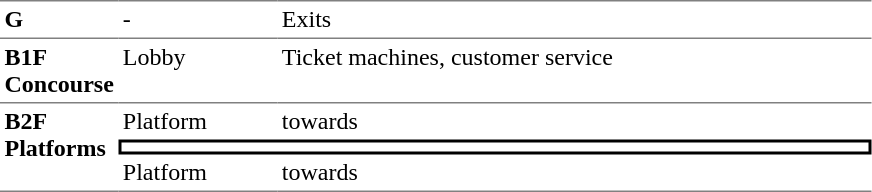<table table border=0 cellspacing=0 cellpadding=3>
<tr>
<td style="border-top:solid 1px gray;" width=50 valign=top><strong>G</strong></td>
<td style="border-top:solid 1px gray;" width=100 valign=top>-</td>
<td style="border-top:solid 1px gray;" width=390 valign=top>Exits</td>
</tr>
<tr>
<td style="border-bottom:solid 1px gray; border-top:solid 1px gray;" valign=top width=50><strong>B1F<br>Concourse</strong></td>
<td style="border-bottom:solid 1px gray; border-top:solid 1px gray;" valign=top width=100>Lobby</td>
<td style="border-bottom:solid 1px gray; border-top:solid 1px gray;" valign=top width=390>Ticket machines, customer service</td>
</tr>
<tr>
<td style="border-bottom:solid 1px gray;" rowspan="3" valign=top><strong>B2F<br>Platforms</strong></td>
<td>Platform </td>
<td>  towards  </td>
</tr>
<tr>
<td style="border-right:solid 2px black;border-left:solid 2px black;border-top:solid 2px black;border-bottom:solid 2px black;text-align:center;" colspan=2></td>
</tr>
<tr>
<td style="border-bottom:solid 1px gray;">Platform </td>
<td style="border-bottom:solid 1px gray;">  towards   </td>
</tr>
</table>
